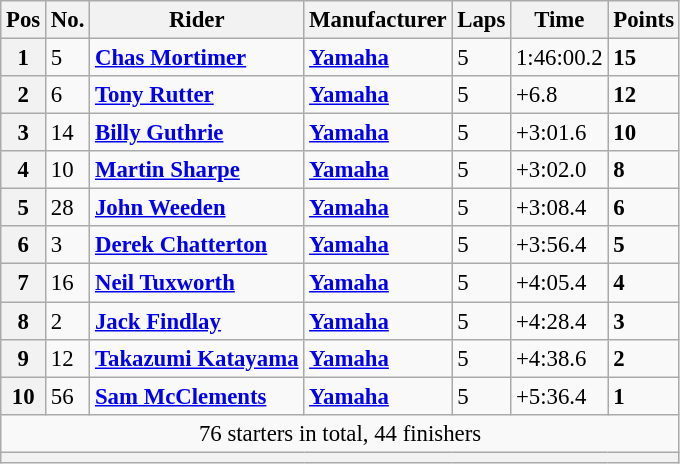<table class="wikitable" style="font-size: 95%;">
<tr>
<th>Pos</th>
<th>No.</th>
<th>Rider</th>
<th>Manufacturer</th>
<th>Laps</th>
<th>Time</th>
<th>Points</th>
</tr>
<tr>
<th>1</th>
<td>5</td>
<td> <strong><a href='#'>Chas Mortimer</a></strong></td>
<td><strong><a href='#'>Yamaha</a></strong></td>
<td>5</td>
<td>1:46:00.2</td>
<td><strong>15</strong></td>
</tr>
<tr>
<th>2</th>
<td>6</td>
<td> <strong><a href='#'>Tony Rutter</a></strong></td>
<td><strong><a href='#'>Yamaha</a></strong></td>
<td>5</td>
<td>+6.8</td>
<td><strong>12</strong></td>
</tr>
<tr>
<th>3</th>
<td>14</td>
<td> <strong><a href='#'>Billy Guthrie</a></strong></td>
<td><strong><a href='#'>Yamaha</a></strong></td>
<td>5</td>
<td>+3:01.6</td>
<td><strong>10</strong></td>
</tr>
<tr>
<th>4</th>
<td>10</td>
<td> <strong><a href='#'>Martin Sharpe</a></strong></td>
<td><strong><a href='#'>Yamaha</a></strong></td>
<td>5</td>
<td>+3:02.0</td>
<td><strong>8</strong></td>
</tr>
<tr>
<th>5</th>
<td>28</td>
<td> <strong><a href='#'>John Weeden</a></strong></td>
<td><strong><a href='#'>Yamaha</a></strong></td>
<td>5</td>
<td>+3:08.4</td>
<td><strong>6</strong></td>
</tr>
<tr>
<th>6</th>
<td>3</td>
<td> <strong><a href='#'>Derek Chatterton</a></strong></td>
<td><strong><a href='#'>Yamaha</a></strong></td>
<td>5</td>
<td>+3:56.4</td>
<td><strong>5</strong></td>
</tr>
<tr>
<th>7</th>
<td>16</td>
<td> <strong><a href='#'>Neil Tuxworth</a></strong></td>
<td><strong><a href='#'>Yamaha</a></strong></td>
<td>5</td>
<td>+4:05.4</td>
<td><strong>4</strong></td>
</tr>
<tr>
<th>8</th>
<td>2</td>
<td> <strong><a href='#'>Jack Findlay</a></strong></td>
<td><strong><a href='#'>Yamaha</a></strong></td>
<td>5</td>
<td>+4:28.4</td>
<td><strong>3</strong></td>
</tr>
<tr>
<th>9</th>
<td>12</td>
<td> <strong><a href='#'>Takazumi Katayama</a></strong></td>
<td><strong><a href='#'>Yamaha</a></strong></td>
<td>5</td>
<td>+4:38.6</td>
<td><strong>2</strong></td>
</tr>
<tr>
<th>10</th>
<td>56</td>
<td> <strong><a href='#'>Sam McClements</a></strong></td>
<td><strong><a href='#'>Yamaha</a></strong></td>
<td>5</td>
<td>+5:36.4</td>
<td><strong>1</strong></td>
</tr>
<tr>
<td colspan=7 align=center>76 starters in total, 44 finishers</td>
</tr>
<tr>
<th colspan=7></th>
</tr>
</table>
